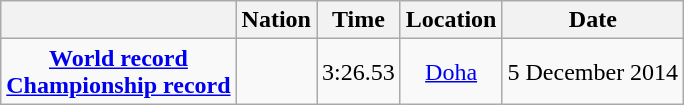<table class=wikitable style=text-align:center>
<tr>
<th></th>
<th>Nation</th>
<th>Time</th>
<th>Location</th>
<th>Date</th>
</tr>
<tr>
<td><strong><a href='#'>World record</a><br><a href='#'>Championship record</a></strong></td>
<td align=left></td>
<td align=left>3:26.53</td>
<td><a href='#'>Doha</a></td>
<td>5 December 2014</td>
</tr>
</table>
